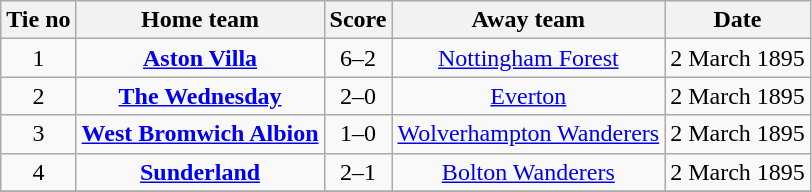<table class="wikitable" style="text-align: center">
<tr>
<th>Tie no</th>
<th>Home team</th>
<th>Score</th>
<th>Away team</th>
<th>Date</th>
</tr>
<tr>
<td>1</td>
<td><strong><a href='#'>Aston Villa</a></strong></td>
<td>6–2</td>
<td><a href='#'>Nottingham Forest</a></td>
<td>2 March 1895</td>
</tr>
<tr>
<td>2</td>
<td><strong><a href='#'>The Wednesday</a></strong></td>
<td>2–0</td>
<td><a href='#'>Everton</a></td>
<td>2 March 1895</td>
</tr>
<tr>
<td>3</td>
<td><strong><a href='#'>West Bromwich Albion</a></strong></td>
<td>1–0</td>
<td><a href='#'>Wolverhampton Wanderers</a></td>
<td>2 March 1895</td>
</tr>
<tr>
<td>4</td>
<td><strong><a href='#'>Sunderland</a></strong></td>
<td>2–1</td>
<td><a href='#'>Bolton Wanderers</a></td>
<td>2 March 1895</td>
</tr>
<tr>
</tr>
</table>
